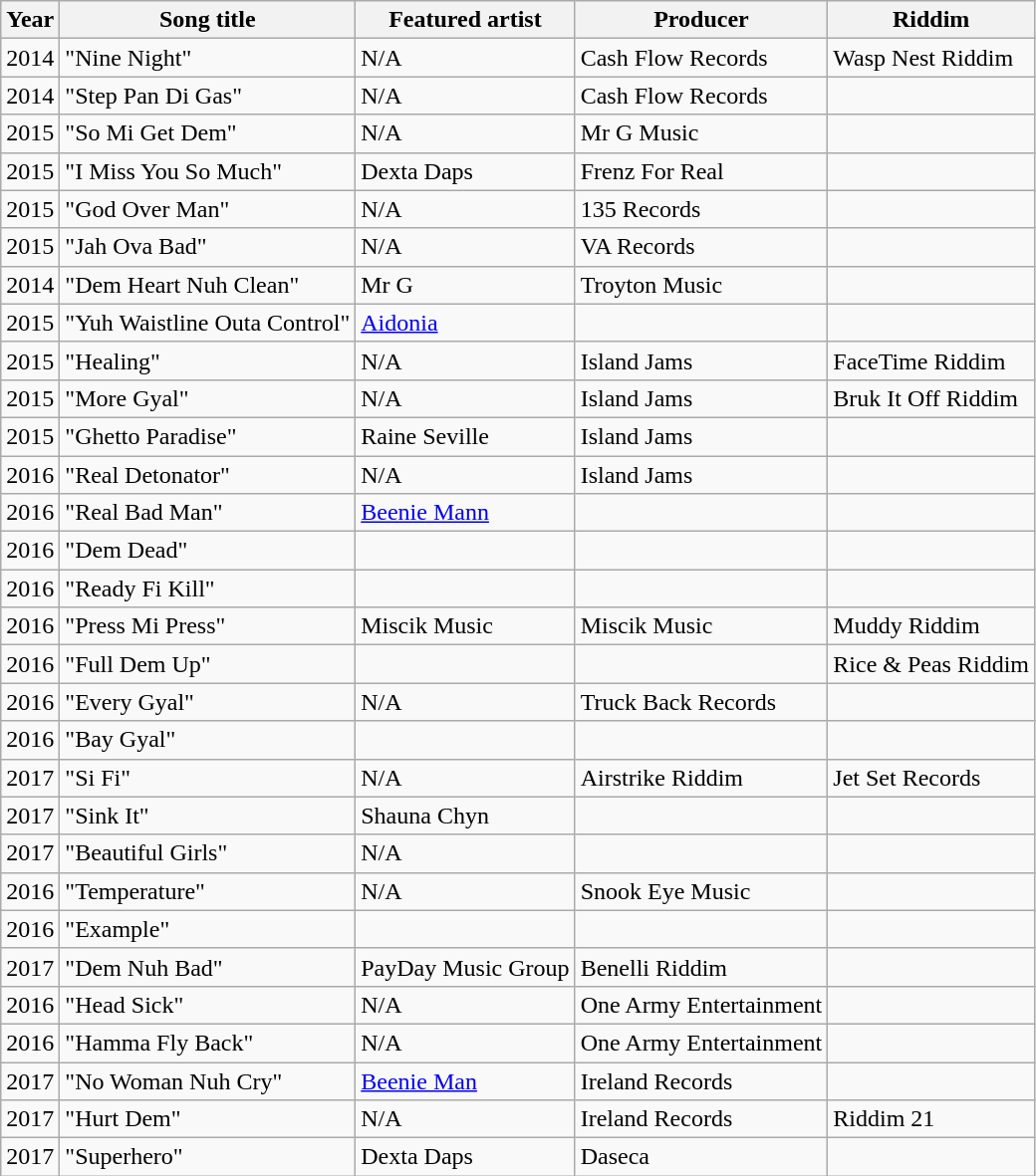<table class="wikitable">
<tr>
<th>Year</th>
<th>Song title</th>
<th>Featured artist</th>
<th>Producer</th>
<th>Riddim</th>
</tr>
<tr>
<td>2014</td>
<td>"Nine Night"</td>
<td>N/A</td>
<td>Cash Flow Records</td>
<td>Wasp Nest Riddim</td>
</tr>
<tr>
<td>2014</td>
<td>"Step Pan Di Gas"</td>
<td>N/A</td>
<td>Cash Flow Records</td>
<td></td>
</tr>
<tr>
<td>2015</td>
<td>"So Mi Get Dem"</td>
<td>N/A</td>
<td>Mr G Music</td>
<td></td>
</tr>
<tr>
<td>2015</td>
<td>"I Miss You So Much"</td>
<td>Dexta Daps</td>
<td>Frenz For Real</td>
<td></td>
</tr>
<tr>
<td>2015</td>
<td>"God Over Man"</td>
<td>N/A</td>
<td>135 Records</td>
<td></td>
</tr>
<tr>
<td>2015</td>
<td>"Jah Ova Bad"</td>
<td>N/A</td>
<td>VA Records</td>
<td></td>
</tr>
<tr>
<td>2014</td>
<td>"Dem Heart Nuh Clean"</td>
<td>Mr G</td>
<td>Troyton Music</td>
<td></td>
</tr>
<tr>
<td>2015</td>
<td>"Yuh Waistline Outa Control"</td>
<td><a href='#'>Aidonia</a></td>
<td></td>
<td></td>
</tr>
<tr>
<td>2015</td>
<td>"Healing"</td>
<td>N/A</td>
<td>Island Jams</td>
<td>FaceTime Riddim</td>
</tr>
<tr>
<td>2015</td>
<td>"More Gyal"</td>
<td>N/A</td>
<td>Island Jams</td>
<td>Bruk It Off Riddim</td>
</tr>
<tr>
<td>2015</td>
<td>"Ghetto Paradise"</td>
<td>Raine Seville</td>
<td>Island Jams</td>
<td></td>
</tr>
<tr>
<td>2016</td>
<td>"Real Detonator"</td>
<td>N/A</td>
<td>Island Jams</td>
<td></td>
</tr>
<tr>
<td>2016</td>
<td>"Real Bad Man"</td>
<td><a href='#'>Beenie Mann</a></td>
<td></td>
<td></td>
</tr>
<tr>
<td>2016</td>
<td>"Dem Dead"</td>
<td></td>
<td></td>
<td></td>
</tr>
<tr>
<td>2016</td>
<td>"Ready Fi Kill"</td>
<td></td>
<td></td>
<td></td>
</tr>
<tr>
<td>2016</td>
<td>"Press Mi Press"</td>
<td>Miscik Music</td>
<td>Miscik Music</td>
<td>Muddy Riddim</td>
</tr>
<tr>
<td>2016</td>
<td>"Full Dem Up"</td>
<td></td>
<td></td>
<td>Rice & Peas Riddim</td>
</tr>
<tr>
<td>2016</td>
<td>"Every Gyal"</td>
<td>N/A</td>
<td>Truck Back Records</td>
<td></td>
</tr>
<tr>
<td>2016</td>
<td>"Bay Gyal"</td>
<td></td>
<td></td>
<td></td>
</tr>
<tr>
<td>2017</td>
<td>"Si Fi"</td>
<td>N/A</td>
<td>Airstrike Riddim</td>
<td>Jet Set Records</td>
</tr>
<tr>
<td>2017</td>
<td>"Sink It"</td>
<td>Shauna Chyn</td>
<td></td>
<td></td>
</tr>
<tr>
<td>2017</td>
<td>"Beautiful Girls"</td>
<td>N/A</td>
<td></td>
<td></td>
</tr>
<tr>
<td>2016</td>
<td>"Temperature"</td>
<td>N/A</td>
<td>Snook Eye Music</td>
<td></td>
</tr>
<tr>
<td>2016</td>
<td>"Example"</td>
<td></td>
<td></td>
<td></td>
</tr>
<tr>
<td>2017</td>
<td>"Dem Nuh Bad"</td>
<td>PayDay Music Group</td>
<td>Benelli Riddim</td>
<td></td>
</tr>
<tr>
<td>2016</td>
<td>"Head Sick"</td>
<td>N/A</td>
<td>One Army Entertainment</td>
<td></td>
</tr>
<tr>
<td>2016</td>
<td>"Hamma Fly Back"</td>
<td>N/A</td>
<td>One Army Entertainment</td>
<td></td>
</tr>
<tr>
<td>2017</td>
<td>"No Woman Nuh Cry"</td>
<td><a href='#'>Beenie Man</a></td>
<td>Ireland Records</td>
<td></td>
</tr>
<tr>
<td>2017</td>
<td>"Hurt Dem"</td>
<td>N/A</td>
<td>Ireland Records</td>
<td>Riddim 21</td>
</tr>
<tr>
<td>2017</td>
<td>"Superhero"</td>
<td>Dexta Daps</td>
<td>Daseca</td>
<td></td>
</tr>
</table>
